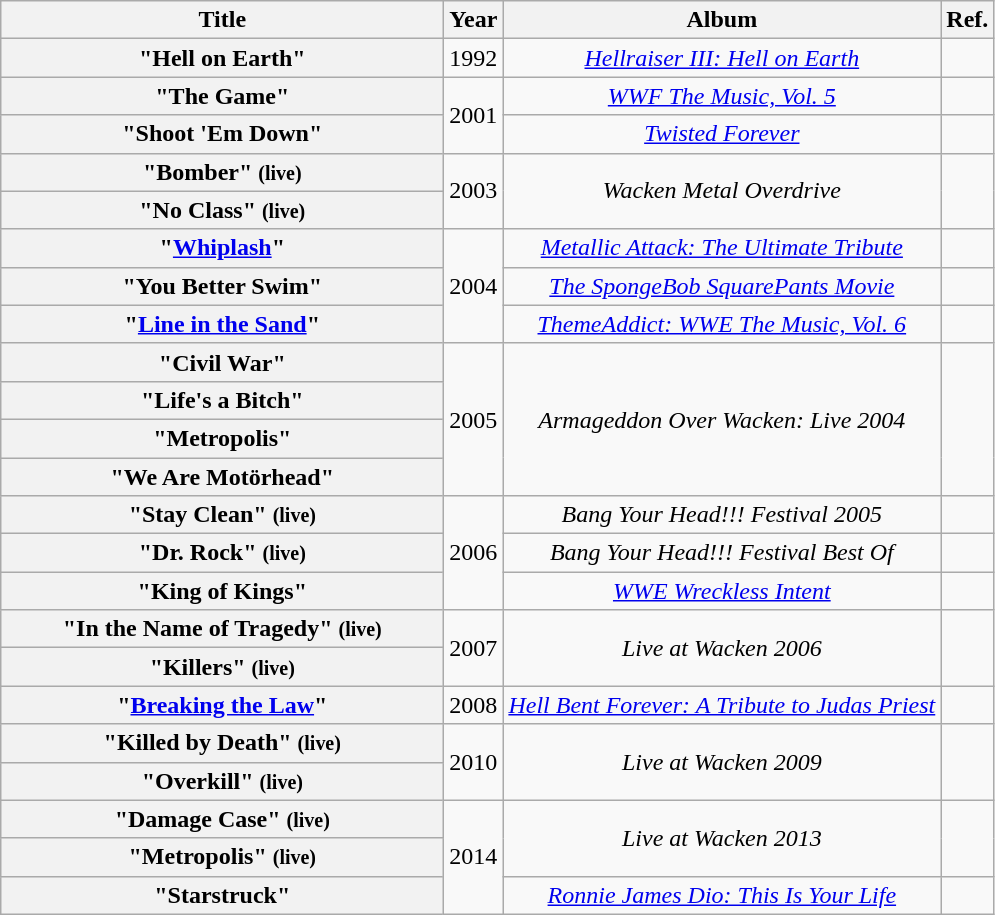<table class="wikitable plainrowheaders" style="text-align:center;">
<tr>
<th scope="col" style="width:18em;">Title</th>
<th scope="col">Year</th>
<th scope="col">Album</th>
<th scope="col">Ref.</th>
</tr>
<tr>
<th scope="row">"Hell on Earth"</th>
<td>1992</td>
<td><em><a href='#'>Hellraiser III: Hell on Earth</a></em></td>
<td></td>
</tr>
<tr>
<th scope="row">"The Game"</th>
<td rowspan="2">2001</td>
<td><em><a href='#'>WWF The Music, Vol. 5</a></em></td>
<td></td>
</tr>
<tr>
<th scope="row">"Shoot 'Em Down"</th>
<td><em><a href='#'>Twisted Forever</a></em></td>
<td></td>
</tr>
<tr>
<th scope="row">"Bomber" <small>(live)</small></th>
<td rowspan="2">2003</td>
<td rowspan="2"><em>Wacken Metal Overdrive</em></td>
<td rowspan="2"></td>
</tr>
<tr>
<th scope="row">"No Class" <small>(live)</small></th>
</tr>
<tr>
<th scope="row">"<a href='#'>Whiplash</a>"</th>
<td rowspan="3">2004</td>
<td><em><a href='#'>Metallic Attack: The Ultimate Tribute</a></em></td>
<td></td>
</tr>
<tr>
<th scope="row">"You Better Swim"</th>
<td><em><a href='#'>The SpongeBob SquarePants Movie</a></em></td>
<td></td>
</tr>
<tr>
<th scope="row">"<a href='#'>Line in the Sand</a>"</th>
<td><em><a href='#'>ThemeAddict: WWE The Music, Vol. 6</a></em></td>
<td></td>
</tr>
<tr>
<th scope="row">"Civil War"</th>
<td rowspan="4">2005</td>
<td rowspan="4"><em>Armageddon Over Wacken: Live 2004</em></td>
<td rowspan="4"></td>
</tr>
<tr>
<th scope="row">"Life's a Bitch"</th>
</tr>
<tr>
<th scope="row">"Metropolis"</th>
</tr>
<tr>
<th scope="row">"We Are Motörhead"</th>
</tr>
<tr>
<th scope="row">"Stay Clean" <small>(live)</small></th>
<td rowspan="3">2006</td>
<td><em>Bang Your Head!!! Festival 2005</em></td>
<td></td>
</tr>
<tr>
<th scope="row">"Dr. Rock" <small>(live)</small></th>
<td><em>Bang Your Head!!! Festival Best Of</em></td>
<td></td>
</tr>
<tr>
<th scope="row">"King of Kings"</th>
<td><em><a href='#'>WWE Wreckless Intent</a></em></td>
<td></td>
</tr>
<tr>
<th scope="row">"In the Name of Tragedy" <small>(live)</small></th>
<td rowspan="2">2007</td>
<td rowspan="2"><em>Live at Wacken 2006</em></td>
<td rowspan="2"></td>
</tr>
<tr>
<th scope="row">"Killers" <small>(live)</small></th>
</tr>
<tr>
<th scope="row">"<a href='#'>Breaking the Law</a>"</th>
<td>2008</td>
<td><em><a href='#'>Hell Bent Forever: A Tribute to Judas Priest</a></em></td>
<td></td>
</tr>
<tr>
<th scope="row">"Killed by Death" <small>(live)</small></th>
<td rowspan="2">2010</td>
<td rowspan="2"><em>Live at Wacken 2009</em></td>
<td rowspan="2"></td>
</tr>
<tr>
<th scope="row">"Overkill" <small>(live)</small></th>
</tr>
<tr>
<th scope="row">"Damage Case" <small>(live)</small></th>
<td rowspan="3">2014</td>
<td rowspan="2"><em>Live at Wacken 2013</em></td>
<td rowspan="2"></td>
</tr>
<tr>
<th scope="row">"Metropolis" <small>(live)</small></th>
</tr>
<tr>
<th scope="row">"Starstruck"</th>
<td rowspan="1"><em><a href='#'>Ronnie James Dio: This Is Your Life</a></em></td>
<td rowspan="1"><small>      </small></td>
</tr>
</table>
